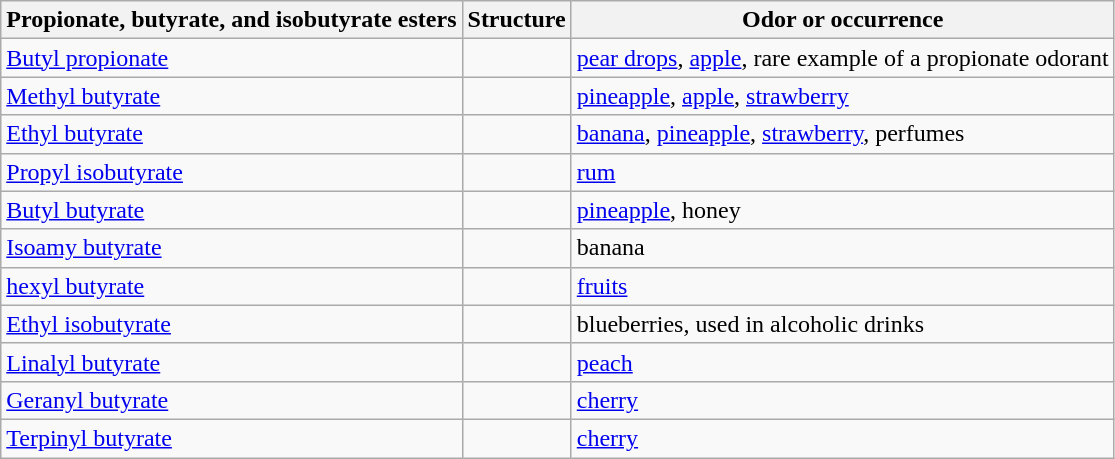<table class="wikitable">
<tr>
<th valign="top" align="left">Propionate, butyrate, and isobutyrate esters</th>
<th valign="top" align="left">Structure</th>
<th valign="top" align="left">Odor or occurrence</th>
</tr>
<tr>
<td><a href='#'>Butyl propionate</a></td>
<td></td>
<td><a href='#'>pear drops</a>, <a href='#'>apple</a>, rare example of a propionate odorant</td>
</tr>
<tr>
<td><a href='#'>Methyl butyrate</a></td>
<td></td>
<td><a href='#'>pineapple</a>, <a href='#'>apple</a>, <a href='#'>strawberry</a></td>
</tr>
<tr>
<td><a href='#'>Ethyl butyrate</a></td>
<td></td>
<td><a href='#'>banana</a>, <a href='#'>pineapple</a>, <a href='#'>strawberry</a>, perfumes</td>
</tr>
<tr>
<td><a href='#'>Propyl isobutyrate</a></td>
<td></td>
<td><a href='#'>rum</a></td>
</tr>
<tr>
<td><a href='#'>Butyl butyrate</a></td>
<td></td>
<td><a href='#'>pineapple</a>, honey</td>
</tr>
<tr>
<td><a href='#'>Isoamy butyrate</a></td>
<td></td>
<td>banana</td>
</tr>
<tr>
<td><a href='#'>hexyl butyrate</a></td>
<td></td>
<td><a href='#'>fruits</a></td>
</tr>
<tr>
<td><a href='#'>Ethyl isobutyrate</a></td>
<td></td>
<td>blueberries, used in alcoholic drinks</td>
</tr>
<tr>
<td><a href='#'>Linalyl butyrate</a></td>
<td></td>
<td><a href='#'>peach</a></td>
</tr>
<tr>
<td><a href='#'>Geranyl butyrate</a></td>
<td></td>
<td><a href='#'>cherry</a></td>
</tr>
<tr>
<td><a href='#'>Terpinyl butyrate</a></td>
<td></td>
<td><a href='#'>cherry</a></td>
</tr>
</table>
